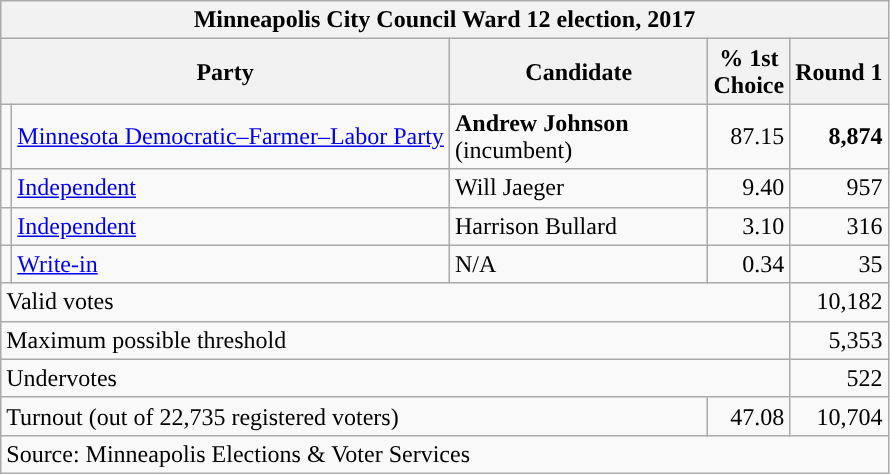<table class="wikitable">
<tr>
<th colspan="5">Minneapolis City Council Ward 12 election, 2017</th>
</tr>
<tr>
<th colspan="2" style="width:290px">Party</th>
<th style="width:165px">Candidate</th>
<th>% 1st<br>Choice</th>
<th>Round 1</th>
</tr>
<tr>
<td style="background-color:"></td>
<td><a href='#'>Minnesota Democratic–Farmer–Labor Party</a></td>
<td><strong>Andrew Johnson</strong> (incumbent)</td>
<td align="right">87.15</td>
<td align="right"><strong>8,874</strong></td>
</tr>
<tr>
<td style="background-color:"></td>
<td><a href='#'>Independent</a></td>
<td>Will Jaeger</td>
<td align="right">9.40</td>
<td align="right">957</td>
</tr>
<tr>
<td style="background-color:"></td>
<td><a href='#'>Independent</a></td>
<td>Harrison Bullard</td>
<td align="right">3.10</td>
<td align="right">316</td>
</tr>
<tr>
<td style="background-color:"></td>
<td><a href='#'>Write-in</a></td>
<td>N/A</td>
<td align="right">0.34</td>
<td align="right">35</td>
</tr>
<tr>
<td colspan="4">Valid votes</td>
<td align="right">10,182</td>
</tr>
<tr>
<td colspan="4">Maximum possible threshold</td>
<td align="right">5,353</td>
</tr>
<tr>
<td colspan="4">Undervotes</td>
<td align="right">522</td>
</tr>
<tr>
<td colspan="3">Turnout (out of 22,735 registered voters)</td>
<td align="right">47.08</td>
<td align="right">10,704</td>
</tr>
<tr>
<td colspan="5">Source: Minneapolis Elections & Voter Services</td>
</tr>
</table>
